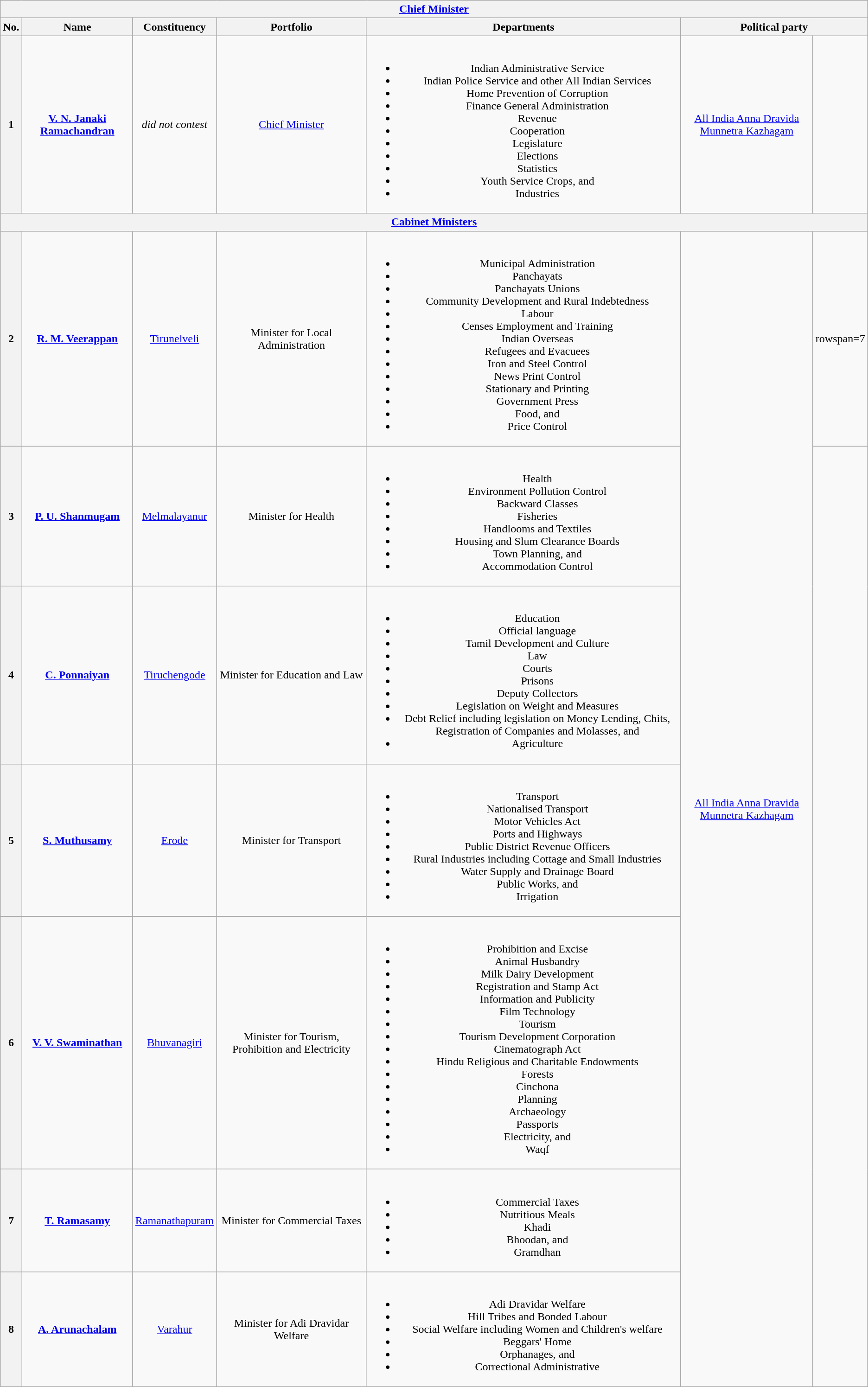<table class="wikitable" style="text-align:center;">
<tr>
<th colspan=7><a href='#'>Chief Minister</a></th>
</tr>
<tr>
<th>No.</th>
<th>Name</th>
<th>Constituency</th>
<th>Portfolio</th>
<th>Departments</th>
<th colspan=2>Political party</th>
</tr>
<tr>
<th>1</th>
<td><strong><a href='#'>V. N. Janaki Ramachandran</a></strong></td>
<td><em>did not contest</em></td>
<td><a href='#'>Chief Minister</a></td>
<td><br><ul><li>Indian Administrative Service</li><li>Indian Police Service and other All Indian Services</li><li>Home Prevention of Corruption</li><li>Finance General Administration</li><li>Revenue</li><li>Cooperation</li><li>Legislature</li><li>Elections</li><li>Statistics</li><li>Youth Service Crops, and</li><li>Industries</li></ul></td>
<td><a href='#'>All India Anna Dravida Munnetra Kazhagam</a></td>
<td></td>
</tr>
<tr>
<th colspan=7><a href='#'>Cabinet Ministers</a></th>
</tr>
<tr>
<th>2</th>
<td><strong><a href='#'>R. M. Veerappan</a></strong></td>
<td><a href='#'>Tirunelveli</a></td>
<td>Minister for Local Administration</td>
<td><br><ul><li>Municipal Administration</li><li>Panchayats</li><li>Panchayats Unions</li><li>Community Development and Rural Indebtedness</li><li>Labour</li><li>Censes Employment and Training</li><li>Indian Overseas</li><li>Refugees and Evacuees</li><li>Iron and Steel Control</li><li>News Print Control</li><li>Stationary and Printing</li><li>Government Press</li><li>Food, and</li><li>Price Control</li></ul></td>
<td rowspan=7><a href='#'>All India Anna Dravida Munnetra Kazhagam</a></td>
<td>rowspan=7 </td>
</tr>
<tr>
<th>3</th>
<td><strong><a href='#'>P. U. Shanmugam</a></strong></td>
<td><a href='#'>Melmalayanur</a></td>
<td>Minister for Health</td>
<td><br><ul><li>Health</li><li>Environment Pollution Control</li><li>Backward Classes</li><li>Fisheries</li><li>Handlooms and Textiles</li><li>Housing and Slum Clearance Boards</li><li>Town Planning, and</li><li>Accommodation Control</li></ul></td>
</tr>
<tr>
<th>4</th>
<td><strong><a href='#'>C. Ponnaiyan</a></strong></td>
<td><a href='#'>Tiruchengode</a></td>
<td>Minister for Education and Law</td>
<td><br><ul><li>Education</li><li>Official language</li><li>Tamil Development and Culture</li><li>Law</li><li>Courts</li><li>Prisons</li><li>Deputy Collectors</li><li>Legislation on Weight and Measures</li><li>Debt Relief including legislation on Money Lending, Chits, Registration of Companies and Molasses, and</li><li>Agriculture</li></ul></td>
</tr>
<tr>
<th>5</th>
<td><strong><a href='#'>S. Muthusamy</a></strong></td>
<td><a href='#'>Erode</a></td>
<td>Minister for Transport</td>
<td><br><ul><li>Transport</li><li>Nationalised Transport</li><li>Motor Vehicles Act</li><li>Ports and Highways</li><li>Public District Revenue Officers</li><li>Rural Industries including Cottage and Small Industries</li><li>Water Supply and Drainage Board</li><li>Public Works, and</li><li>Irrigation</li></ul></td>
</tr>
<tr>
<th>6</th>
<td><strong><a href='#'>V. V. Swaminathan</a></strong></td>
<td><a href='#'>Bhuvanagiri</a></td>
<td>Minister for Tourism, Prohibition and Electricity</td>
<td><br><ul><li>Prohibition and Excise</li><li>Animal Husbandry</li><li>Milk Dairy Development</li><li>Registration and Stamp Act</li><li>Information and Publicity</li><li>Film Technology</li><li>Tourism</li><li>Tourism Development Corporation</li><li>Cinematograph Act</li><li>Hindu Religious and Charitable Endowments</li><li>Forests</li><li>Cinchona</li><li>Planning</li><li>Archaeology</li><li>Passports</li><li>Electricity, and</li><li>Waqf</li></ul></td>
</tr>
<tr>
<th>7</th>
<td><strong><a href='#'>T. Ramasamy</a></strong></td>
<td><a href='#'>Ramanathapuram</a></td>
<td>Minister for Commercial Taxes</td>
<td><br><ul><li>Commercial Taxes</li><li>Nutritious Meals</li><li>Khadi</li><li>Bhoodan, and</li><li>Gramdhan</li></ul></td>
</tr>
<tr>
<th>8</th>
<td><strong><a href='#'>A. Arunachalam</a></strong></td>
<td><a href='#'>Varahur</a></td>
<td>Minister for Adi Dravidar Welfare</td>
<td><br><ul><li>Adi Dravidar Welfare</li><li>Hill Tribes and Bonded Labour</li><li>Social Welfare including Women and Children's welfare</li><li>Beggars' Home</li><li>Orphanages, and</li><li>Correctional Administrative</li></ul></td>
</tr>
</table>
